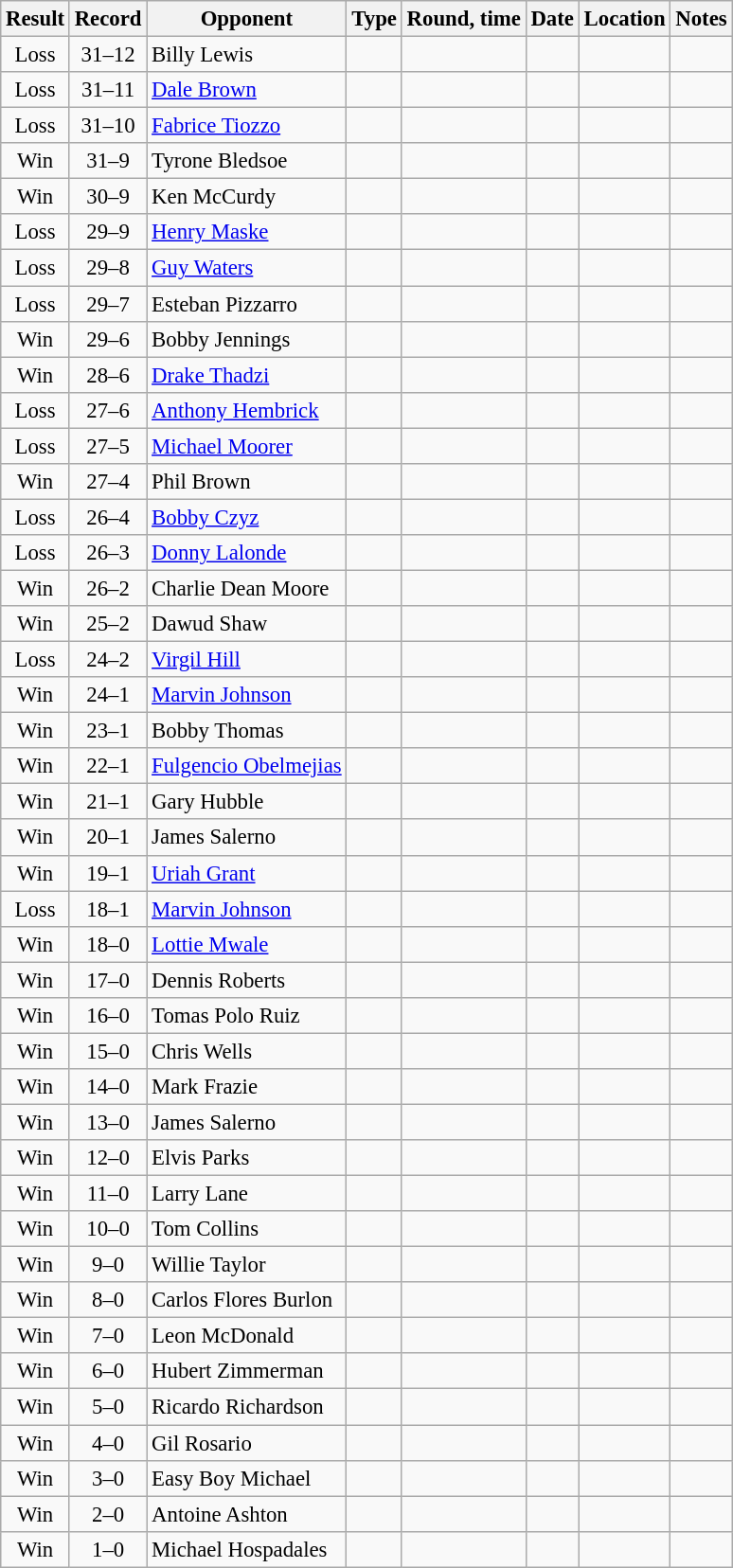<table class="wikitable" style="text-align:center; font-size:95%">
<tr>
<th>Result</th>
<th>Record</th>
<th>Opponent</th>
<th>Type</th>
<th>Round, time</th>
<th>Date</th>
<th>Location</th>
<th>Notes</th>
</tr>
<tr>
<td>Loss</td>
<td>31–12</td>
<td align=left> Billy Lewis</td>
<td></td>
<td></td>
<td></td>
<td align=left> </td>
<td align=left></td>
</tr>
<tr>
<td>Loss</td>
<td>31–11</td>
<td align=left> <a href='#'>Dale Brown</a></td>
<td></td>
<td></td>
<td></td>
<td align=left> </td>
<td align=left></td>
</tr>
<tr>
<td>Loss</td>
<td>31–10</td>
<td align=left> <a href='#'>Fabrice Tiozzo</a></td>
<td></td>
<td></td>
<td></td>
<td align=left> </td>
<td align=left></td>
</tr>
<tr>
<td>Win</td>
<td>31–9</td>
<td align=left> Tyrone Bledsoe</td>
<td></td>
<td></td>
<td></td>
<td align=left> </td>
<td align=left></td>
</tr>
<tr>
<td>Win</td>
<td>30–9</td>
<td align=left> Ken McCurdy</td>
<td></td>
<td></td>
<td></td>
<td align=left> </td>
<td align=left></td>
</tr>
<tr>
<td>Loss</td>
<td>29–9</td>
<td align=left> <a href='#'>Henry Maske</a></td>
<td></td>
<td></td>
<td></td>
<td align=left> </td>
<td align=left></td>
</tr>
<tr>
<td>Loss</td>
<td>29–8</td>
<td align=left> <a href='#'>Guy Waters</a></td>
<td></td>
<td></td>
<td></td>
<td align=left> </td>
<td align=left></td>
</tr>
<tr>
<td>Loss</td>
<td>29–7</td>
<td align=left> Esteban Pizzarro</td>
<td></td>
<td></td>
<td></td>
<td align=left> </td>
<td align=left></td>
</tr>
<tr>
<td>Win</td>
<td>29–6</td>
<td align=left> Bobby Jennings</td>
<td></td>
<td></td>
<td></td>
<td align=left> </td>
<td align=left></td>
</tr>
<tr>
<td>Win</td>
<td>28–6</td>
<td align=left> <a href='#'>Drake Thadzi</a></td>
<td></td>
<td></td>
<td></td>
<td align=left> </td>
<td align=left></td>
</tr>
<tr>
<td>Loss</td>
<td>27–6</td>
<td align=left> <a href='#'>Anthony Hembrick</a></td>
<td></td>
<td></td>
<td></td>
<td align=left> </td>
<td align=left></td>
</tr>
<tr>
<td>Loss</td>
<td>27–5</td>
<td align=left> <a href='#'>Michael Moorer</a></td>
<td></td>
<td></td>
<td></td>
<td align=left> </td>
<td align=left></td>
</tr>
<tr>
<td>Win</td>
<td>27–4</td>
<td align=left> Phil Brown</td>
<td></td>
<td></td>
<td></td>
<td align=left> </td>
<td align=left></td>
</tr>
<tr>
<td>Loss</td>
<td>26–4</td>
<td align=left> <a href='#'>Bobby Czyz</a></td>
<td></td>
<td></td>
<td></td>
<td align=left> </td>
<td align=left></td>
</tr>
<tr>
<td>Loss</td>
<td>26–3</td>
<td align=left> <a href='#'>Donny Lalonde</a></td>
<td></td>
<td></td>
<td></td>
<td align=left> </td>
<td align=left></td>
</tr>
<tr>
<td>Win</td>
<td>26–2</td>
<td align=left> Charlie Dean Moore</td>
<td></td>
<td></td>
<td></td>
<td align=left> </td>
<td align=left></td>
</tr>
<tr>
<td>Win</td>
<td>25–2</td>
<td align=left> Dawud Shaw</td>
<td></td>
<td></td>
<td></td>
<td align=left> </td>
<td align=left></td>
</tr>
<tr>
<td>Loss</td>
<td>24–2</td>
<td align=left> <a href='#'>Virgil Hill</a></td>
<td></td>
<td></td>
<td></td>
<td align=left> </td>
<td align=left></td>
</tr>
<tr>
<td>Win</td>
<td>24–1</td>
<td align=left> <a href='#'>Marvin Johnson</a></td>
<td></td>
<td></td>
<td></td>
<td align=left> </td>
<td align=left></td>
</tr>
<tr>
<td>Win</td>
<td>23–1</td>
<td align=left> Bobby Thomas</td>
<td></td>
<td></td>
<td></td>
<td align=left> </td>
<td align=left></td>
</tr>
<tr>
<td>Win</td>
<td>22–1</td>
<td align=left> <a href='#'>Fulgencio Obelmejias</a></td>
<td></td>
<td></td>
<td></td>
<td align=left> </td>
<td align=left></td>
</tr>
<tr>
<td>Win</td>
<td>21–1</td>
<td align=left> Gary Hubble</td>
<td></td>
<td></td>
<td></td>
<td align=left> </td>
<td align=left></td>
</tr>
<tr>
<td>Win</td>
<td>20–1</td>
<td align=left> James Salerno</td>
<td></td>
<td></td>
<td></td>
<td align=left> </td>
<td align=left></td>
</tr>
<tr>
<td>Win</td>
<td>19–1</td>
<td align=left> <a href='#'>Uriah Grant</a></td>
<td></td>
<td></td>
<td></td>
<td align=left> </td>
<td align=left></td>
</tr>
<tr>
<td>Loss</td>
<td>18–1</td>
<td align=left> <a href='#'>Marvin Johnson</a></td>
<td></td>
<td></td>
<td></td>
<td align=left> </td>
<td align=left></td>
</tr>
<tr>
<td>Win</td>
<td>18–0</td>
<td align=left> <a href='#'>Lottie Mwale</a></td>
<td></td>
<td></td>
<td></td>
<td align=left> </td>
<td align=left></td>
</tr>
<tr>
<td>Win</td>
<td>17–0</td>
<td align=left> Dennis Roberts</td>
<td></td>
<td></td>
<td></td>
<td align=left> </td>
<td align=left></td>
</tr>
<tr>
<td>Win</td>
<td>16–0</td>
<td align=left> Tomas Polo Ruiz</td>
<td></td>
<td></td>
<td></td>
<td align=left> </td>
<td align=left></td>
</tr>
<tr>
<td>Win</td>
<td>15–0</td>
<td align=left> Chris Wells</td>
<td></td>
<td></td>
<td></td>
<td align=left> </td>
<td align=left></td>
</tr>
<tr>
<td>Win</td>
<td>14–0</td>
<td align=left> Mark Frazie</td>
<td></td>
<td></td>
<td></td>
<td align=left> </td>
<td align=left></td>
</tr>
<tr>
<td>Win</td>
<td>13–0</td>
<td align=left> James Salerno</td>
<td></td>
<td></td>
<td></td>
<td align=left> </td>
<td align=left></td>
</tr>
<tr>
<td>Win</td>
<td>12–0</td>
<td align=left> Elvis Parks</td>
<td></td>
<td></td>
<td></td>
<td align=left> </td>
<td align=left></td>
</tr>
<tr>
<td>Win</td>
<td>11–0</td>
<td align=left> Larry Lane</td>
<td></td>
<td></td>
<td></td>
<td align=left> </td>
<td align=left></td>
</tr>
<tr>
<td>Win</td>
<td>10–0</td>
<td align=left> Tom Collins</td>
<td></td>
<td></td>
<td></td>
<td align=left> </td>
<td align=left></td>
</tr>
<tr>
<td>Win</td>
<td>9–0</td>
<td align=left> Willie Taylor</td>
<td></td>
<td></td>
<td></td>
<td align=left> </td>
<td align=left></td>
</tr>
<tr>
<td>Win</td>
<td>8–0</td>
<td align=left> Carlos Flores Burlon</td>
<td></td>
<td></td>
<td></td>
<td align=left> </td>
<td align=left></td>
</tr>
<tr>
<td>Win</td>
<td>7–0</td>
<td align=left> Leon McDonald</td>
<td></td>
<td></td>
<td></td>
<td align=left> </td>
<td align=left></td>
</tr>
<tr>
<td>Win</td>
<td>6–0</td>
<td align=left> Hubert Zimmerman</td>
<td></td>
<td></td>
<td></td>
<td align=left> </td>
<td align=left></td>
</tr>
<tr>
<td>Win</td>
<td>5–0</td>
<td align=left> Ricardo Richardson</td>
<td></td>
<td></td>
<td></td>
<td align=left> </td>
<td align=left></td>
</tr>
<tr>
<td>Win</td>
<td>4–0</td>
<td align=left> Gil Rosario</td>
<td></td>
<td></td>
<td></td>
<td align=left> </td>
<td align=left></td>
</tr>
<tr>
<td>Win</td>
<td>3–0</td>
<td align=left> Easy Boy Michael</td>
<td></td>
<td></td>
<td></td>
<td align=left> </td>
<td align=left></td>
</tr>
<tr>
<td>Win</td>
<td>2–0</td>
<td align=left> Antoine Ashton</td>
<td></td>
<td></td>
<td></td>
<td align=left> </td>
<td align=left></td>
</tr>
<tr>
<td>Win</td>
<td>1–0</td>
<td align=left> Michael Hospadales</td>
<td></td>
<td></td>
<td></td>
<td align=left> </td>
<td align=left></td>
</tr>
</table>
